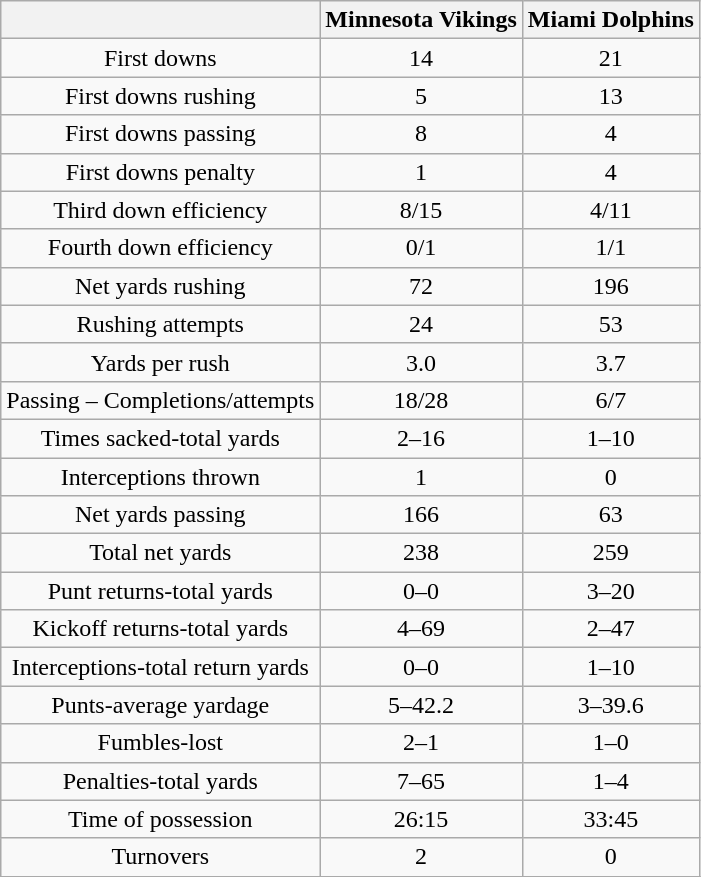<table class="wikitable" style="text-align:center">
<tr>
<th></th>
<th><strong>Minnesota Vikings</strong></th>
<th><strong>Miami Dolphins</strong></th>
</tr>
<tr>
<td>First downs</td>
<td>14</td>
<td>21</td>
</tr>
<tr>
<td>First downs rushing</td>
<td>5</td>
<td>13</td>
</tr>
<tr>
<td>First downs passing</td>
<td>8</td>
<td>4</td>
</tr>
<tr>
<td>First downs penalty</td>
<td>1</td>
<td>4</td>
</tr>
<tr>
<td>Third down efficiency</td>
<td>8/15</td>
<td>4/11</td>
</tr>
<tr>
<td>Fourth down efficiency</td>
<td>0/1</td>
<td>1/1</td>
</tr>
<tr>
<td>Net yards rushing</td>
<td>72</td>
<td>196</td>
</tr>
<tr>
<td>Rushing attempts</td>
<td>24</td>
<td>53</td>
</tr>
<tr>
<td>Yards per rush</td>
<td>3.0</td>
<td>3.7</td>
</tr>
<tr>
<td>Passing – Completions/attempts</td>
<td>18/28</td>
<td>6/7</td>
</tr>
<tr>
<td>Times sacked-total yards</td>
<td>2–16</td>
<td>1–10</td>
</tr>
<tr>
<td>Interceptions thrown</td>
<td>1</td>
<td>0</td>
</tr>
<tr>
<td>Net yards passing</td>
<td>166</td>
<td>63</td>
</tr>
<tr>
<td>Total net yards</td>
<td>238</td>
<td>259</td>
</tr>
<tr>
<td>Punt returns-total yards</td>
<td>0–0</td>
<td>3–20</td>
</tr>
<tr>
<td>Kickoff returns-total yards</td>
<td>4–69</td>
<td>2–47</td>
</tr>
<tr>
<td>Interceptions-total return yards</td>
<td>0–0</td>
<td>1–10</td>
</tr>
<tr>
<td>Punts-average yardage</td>
<td>5–42.2</td>
<td>3–39.6</td>
</tr>
<tr>
<td>Fumbles-lost</td>
<td>2–1</td>
<td>1–0</td>
</tr>
<tr>
<td>Penalties-total yards</td>
<td>7–65</td>
<td>1–4</td>
</tr>
<tr>
<td>Time of possession</td>
<td>26:15</td>
<td>33:45</td>
</tr>
<tr>
<td>Turnovers</td>
<td>2</td>
<td>0</td>
</tr>
<tr>
</tr>
</table>
